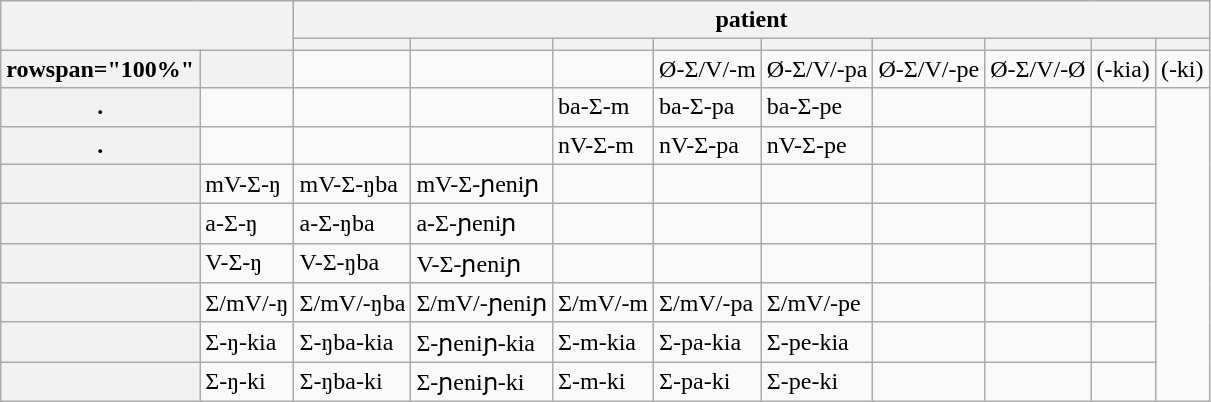<table class="wikitable">
<tr>
<th colspan=2 rowspan=2></th>
<th colspan="100%">patient</th>
</tr>
<tr>
<th></th>
<th></th>
<th></th>
<th></th>
<th></th>
<th></th>
<th></th>
<th></th>
<th></th>
</tr>
<tr>
<th>rowspan="100%" </th>
<th></th>
<td></td>
<td></td>
<td></td>
<td>Ø-Σ/V/-m</td>
<td>Ø-Σ/V/-pa</td>
<td>Ø-Σ/V/-pe</td>
<td>Ø-Σ/V/-Ø</td>
<td>(-kia)</td>
<td>(-ki)</td>
</tr>
<tr>
<th>.</th>
<td></td>
<td></td>
<td></td>
<td>ba-Σ-m</td>
<td>ba-Σ-pa</td>
<td>ba-Σ-pe</td>
<td></td>
<td></td>
<td></td>
</tr>
<tr>
<th>.</th>
<td></td>
<td></td>
<td></td>
<td>nV-Σ-m</td>
<td>nV-Σ-pa</td>
<td>nV-Σ-pe</td>
<td></td>
<td></td>
<td></td>
</tr>
<tr>
<th></th>
<td>mV-Σ-ŋ</td>
<td>mV-Σ-ŋba</td>
<td>mV-Σ-ɲeniɲ</td>
<td></td>
<td></td>
<td></td>
<td></td>
<td></td>
<td></td>
</tr>
<tr>
<th></th>
<td>a-Σ-ŋ</td>
<td>a-Σ-ŋba</td>
<td>a-Σ-ɲeniɲ</td>
<td></td>
<td></td>
<td></td>
<td></td>
<td></td>
<td></td>
</tr>
<tr>
<th></th>
<td>V-Σ-ŋ</td>
<td>V-Σ-ŋba</td>
<td>V-Σ-ɲeniɲ</td>
<td></td>
<td></td>
<td></td>
<td></td>
<td></td>
<td></td>
</tr>
<tr>
<th></th>
<td>Σ/mV/-ŋ</td>
<td>Σ/mV/-ŋba</td>
<td>Σ/mV/-ɲeniɲ</td>
<td>Σ/mV/-m</td>
<td>Σ/mV/-pa</td>
<td>Σ/mV/-pe</td>
<td></td>
<td></td>
<td></td>
</tr>
<tr>
<th></th>
<td>Σ-ŋ-kia</td>
<td>Σ-ŋba-kia</td>
<td>Σ-ɲeniɲ-kia</td>
<td>Σ-m-kia</td>
<td>Σ-pa-kia</td>
<td>Σ-pe-kia</td>
<td></td>
<td></td>
<td></td>
</tr>
<tr>
<th></th>
<td>Σ-ŋ-ki</td>
<td>Σ-ŋba-ki</td>
<td>Σ-ɲeniɲ-ki</td>
<td>Σ-m-ki</td>
<td>Σ-pa-ki</td>
<td>Σ-pe-ki</td>
<td></td>
<td></td>
<td></td>
</tr>
</table>
